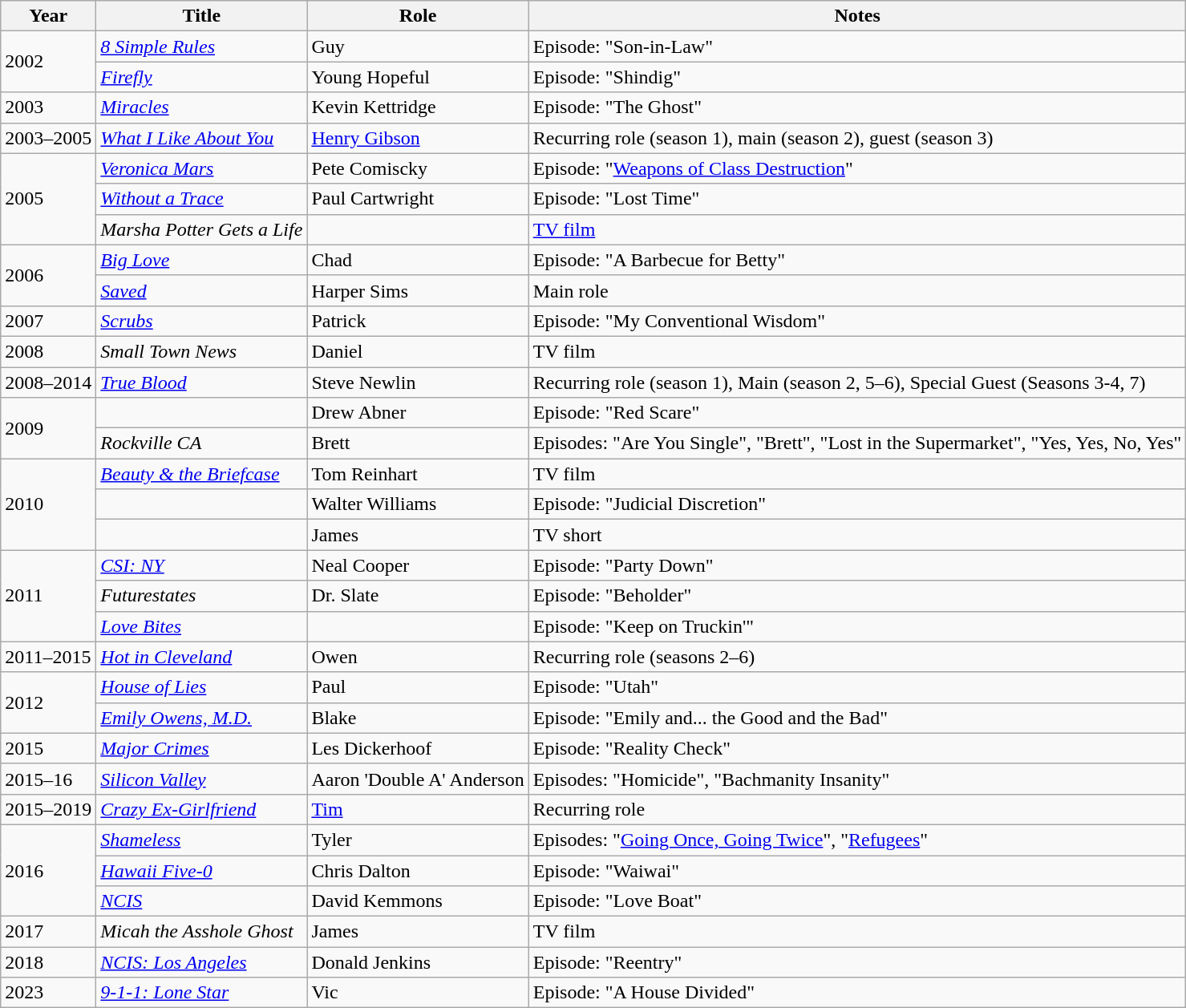<table class="wikitable sortable">
<tr>
<th>Year</th>
<th>Title</th>
<th>Role</th>
<th class="unsortable">Notes</th>
</tr>
<tr>
<td rowspan=2>2002</td>
<td><em><a href='#'>8 Simple Rules</a></em></td>
<td>Guy</td>
<td>Episode: "Son-in-Law"</td>
</tr>
<tr>
<td><em><a href='#'>Firefly</a></em></td>
<td>Young Hopeful</td>
<td>Episode: "Shindig"</td>
</tr>
<tr>
<td>2003</td>
<td><em><a href='#'>Miracles</a></em></td>
<td>Kevin Kettridge</td>
<td>Episode: "The Ghost"</td>
</tr>
<tr>
<td>2003–2005</td>
<td><em><a href='#'>What I Like About You</a></em></td>
<td><a href='#'>Henry Gibson</a></td>
<td>Recurring role (season 1), main (season 2), guest (season 3)</td>
</tr>
<tr>
<td rowspan=3>2005</td>
<td><em><a href='#'>Veronica Mars</a></em></td>
<td>Pete Comiscky</td>
<td>Episode: "<a href='#'>Weapons of Class Destruction</a>"</td>
</tr>
<tr>
<td><em><a href='#'>Without a Trace</a></em></td>
<td>Paul Cartwright</td>
<td>Episode: "Lost Time"</td>
</tr>
<tr>
<td><em>Marsha Potter Gets a Life</em></td>
<td></td>
<td><a href='#'>TV film</a></td>
</tr>
<tr>
<td rowspan=2>2006</td>
<td><em><a href='#'>Big Love</a></em></td>
<td>Chad</td>
<td>Episode: "A Barbecue for Betty"</td>
</tr>
<tr>
<td><em><a href='#'>Saved</a></em></td>
<td>Harper Sims</td>
<td>Main role</td>
</tr>
<tr>
<td>2007</td>
<td><em><a href='#'>Scrubs</a></em></td>
<td>Patrick</td>
<td>Episode: "My Conventional Wisdom"</td>
</tr>
<tr>
<td>2008</td>
<td><em>Small Town News</em></td>
<td>Daniel</td>
<td>TV film</td>
</tr>
<tr>
<td>2008–2014</td>
<td><em><a href='#'>True Blood</a></em></td>
<td>Steve Newlin</td>
<td>Recurring role (season 1), Main (season 2, 5–6), Special Guest (Seasons 3-4, 7)</td>
</tr>
<tr>
<td rowspan=2>2009</td>
<td><em></em></td>
<td>Drew Abner</td>
<td>Episode: "Red Scare"</td>
</tr>
<tr>
<td><em>Rockville CA</em></td>
<td>Brett</td>
<td>Episodes: "Are You Single", "Brett", "Lost in the Supermarket", "Yes, Yes, No, Yes"</td>
</tr>
<tr>
<td rowspan=3>2010</td>
<td><em><a href='#'>Beauty & the Briefcase</a></em></td>
<td>Tom Reinhart</td>
<td>TV film</td>
</tr>
<tr>
<td><em></em></td>
<td>Walter Williams</td>
<td>Episode: "Judicial Discretion"</td>
</tr>
<tr>
<td><em></em></td>
<td>James</td>
<td>TV short</td>
</tr>
<tr>
<td rowspan=3>2011</td>
<td><em><a href='#'>CSI: NY</a></em></td>
<td>Neal Cooper</td>
<td>Episode: "Party Down"</td>
</tr>
<tr>
<td><em>Futurestates</em></td>
<td>Dr. Slate</td>
<td>Episode: "Beholder"</td>
</tr>
<tr>
<td><em><a href='#'>Love Bites</a></em></td>
<td></td>
<td>Episode: "Keep on Truckin'"</td>
</tr>
<tr>
<td>2011–2015</td>
<td><em><a href='#'>Hot in Cleveland</a></em></td>
<td>Owen</td>
<td>Recurring role (seasons 2–6)</td>
</tr>
<tr>
<td rowspan=2>2012</td>
<td><em><a href='#'>House of Lies</a></em></td>
<td>Paul</td>
<td>Episode: "Utah"</td>
</tr>
<tr>
<td><em><a href='#'>Emily Owens, M.D.</a></em></td>
<td>Blake</td>
<td>Episode: "Emily and... the Good and the Bad"</td>
</tr>
<tr>
<td>2015</td>
<td><em><a href='#'>Major Crimes</a></em></td>
<td>Les Dickerhoof</td>
<td>Episode: "Reality Check"</td>
</tr>
<tr>
<td>2015–16</td>
<td><em><a href='#'>Silicon Valley</a></em></td>
<td>Aaron 'Double A' Anderson</td>
<td>Episodes: "Homicide", "Bachmanity Insanity"</td>
</tr>
<tr>
<td>2015–2019</td>
<td><em><a href='#'>Crazy Ex-Girlfriend</a></em></td>
<td><a href='#'>Tim</a></td>
<td>Recurring role</td>
</tr>
<tr>
<td rowspan=3>2016</td>
<td><em><a href='#'>Shameless</a></em></td>
<td>Tyler</td>
<td>Episodes: "<a href='#'>Going Once, Going Twice</a>", "<a href='#'>Refugees</a>"</td>
</tr>
<tr>
<td><em><a href='#'>Hawaii Five-0</a></em></td>
<td>Chris Dalton</td>
<td>Episode: "Waiwai"</td>
</tr>
<tr>
<td><em><a href='#'>NCIS</a></em></td>
<td>David Kemmons</td>
<td>Episode: "Love Boat"</td>
</tr>
<tr>
<td>2017</td>
<td><em>Micah the Asshole Ghost</em></td>
<td>James</td>
<td>TV film</td>
</tr>
<tr>
<td>2018</td>
<td><em><a href='#'>NCIS: Los Angeles</a></em></td>
<td>Donald Jenkins</td>
<td>Episode: "Reentry"</td>
</tr>
<tr>
<td>2023</td>
<td><em><a href='#'>9-1-1: Lone Star</a></em></td>
<td>Vic</td>
<td>Episode: "A House Divided"</td>
</tr>
</table>
